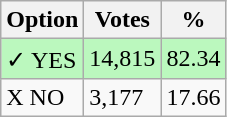<table class="wikitable">
<tr>
<th>Option</th>
<th>Votes</th>
<th>%</th>
</tr>
<tr>
<td style=background:#bbf8be>✓ YES</td>
<td style=background:#bbf8be>14,815</td>
<td style=background:#bbf8be>82.34</td>
</tr>
<tr>
<td>X NO</td>
<td>3,177</td>
<td>17.66</td>
</tr>
</table>
